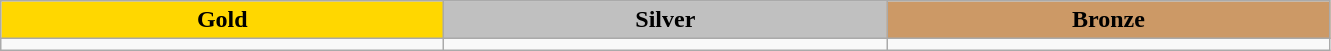<table class="wikitable">
<tr align="center">
<td bgcolor="gold" style="width:18em"><strong>Gold</strong></td>
<td bgcolor="silver" style="width:18em"><strong>Silver</strong></td>
<td bgcolor="CC9966" style="width:18em"><strong>Bronze</strong></td>
</tr>
<tr valign="top">
<td></td>
<td></td>
<td></td>
</tr>
</table>
